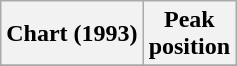<table class="wikitable">
<tr>
<th>Chart (1993)</th>
<th>Peak<br>position</th>
</tr>
<tr>
</tr>
</table>
